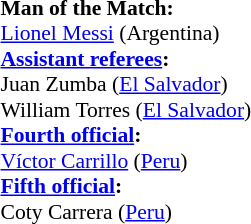<table width=50% style="font-size:90%">
<tr>
<td><br><strong>Man of the Match:</strong>
<br><a href='#'>Lionel Messi</a> (Argentina)<br><strong><a href='#'>Assistant referees</a>:</strong>
<br>Juan Zumba (<a href='#'>El Salvador</a>)
<br>William Torres (<a href='#'>El Salvador</a>)
<br><strong><a href='#'>Fourth official</a>:</strong>
<br><a href='#'>Víctor Carrillo</a> (<a href='#'>Peru</a>)
<br><strong><a href='#'>Fifth official</a>:</strong>
<br>Coty Carrera (<a href='#'>Peru</a>)</td>
</tr>
</table>
